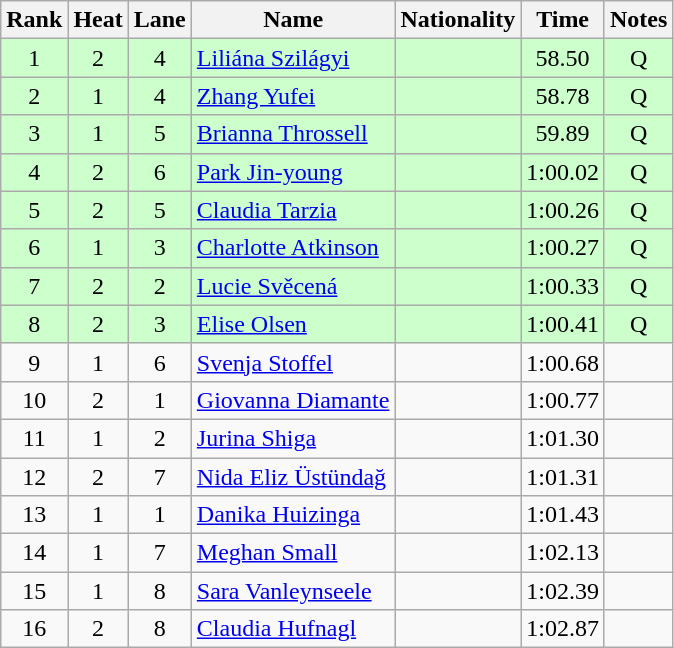<table class="wikitable sortable" style="text-align:center">
<tr>
<th>Rank</th>
<th>Heat</th>
<th>Lane</th>
<th>Name</th>
<th>Nationality</th>
<th>Time</th>
<th>Notes</th>
</tr>
<tr bgcolor=ccffcc>
<td>1</td>
<td>2</td>
<td>4</td>
<td align=left><a href='#'>Liliána Szilágyi</a></td>
<td align=left></td>
<td>58.50</td>
<td>Q</td>
</tr>
<tr bgcolor=ccffcc>
<td>2</td>
<td>1</td>
<td>4</td>
<td align=left><a href='#'>Zhang Yufei</a></td>
<td align=left></td>
<td>58.78</td>
<td>Q</td>
</tr>
<tr bgcolor=ccffcc>
<td>3</td>
<td>1</td>
<td>5</td>
<td align=left><a href='#'>Brianna Throssell</a></td>
<td align=left></td>
<td>59.89</td>
<td>Q</td>
</tr>
<tr bgcolor=ccffcc>
<td>4</td>
<td>2</td>
<td>6</td>
<td align=left><a href='#'>Park Jin-young</a></td>
<td align=left></td>
<td>1:00.02</td>
<td>Q</td>
</tr>
<tr bgcolor=ccffcc>
<td>5</td>
<td>2</td>
<td>5</td>
<td align=left><a href='#'>Claudia Tarzia</a></td>
<td align=left></td>
<td>1:00.26</td>
<td>Q</td>
</tr>
<tr bgcolor=ccffcc>
<td>6</td>
<td>1</td>
<td>3</td>
<td align=left><a href='#'>Charlotte Atkinson</a></td>
<td align=left></td>
<td>1:00.27</td>
<td>Q</td>
</tr>
<tr bgcolor=ccffcc>
<td>7</td>
<td>2</td>
<td>2</td>
<td align=left><a href='#'>Lucie Svěcená</a></td>
<td align=left></td>
<td>1:00.33</td>
<td>Q</td>
</tr>
<tr bgcolor=ccffcc>
<td>8</td>
<td>2</td>
<td>3</td>
<td align=left><a href='#'>Elise Olsen</a></td>
<td align=left></td>
<td>1:00.41</td>
<td>Q</td>
</tr>
<tr>
<td>9</td>
<td>1</td>
<td>6</td>
<td align=left><a href='#'>Svenja Stoffel</a></td>
<td align=left></td>
<td>1:00.68</td>
<td></td>
</tr>
<tr>
<td>10</td>
<td>2</td>
<td>1</td>
<td align=left><a href='#'>Giovanna Diamante</a></td>
<td align=left></td>
<td>1:00.77</td>
<td></td>
</tr>
<tr>
<td>11</td>
<td>1</td>
<td>2</td>
<td align=left><a href='#'>Jurina Shiga</a></td>
<td align=left></td>
<td>1:01.30</td>
<td></td>
</tr>
<tr>
<td>12</td>
<td>2</td>
<td>7</td>
<td align=left><a href='#'>Nida Eliz Üstündağ</a></td>
<td align=left></td>
<td>1:01.31</td>
<td></td>
</tr>
<tr>
<td>13</td>
<td>1</td>
<td>1</td>
<td align=left><a href='#'>Danika Huizinga</a></td>
<td align=left></td>
<td>1:01.43</td>
<td></td>
</tr>
<tr>
<td>14</td>
<td>1</td>
<td>7</td>
<td align=left><a href='#'>Meghan Small</a></td>
<td align=left></td>
<td>1:02.13</td>
<td></td>
</tr>
<tr>
<td>15</td>
<td>1</td>
<td>8</td>
<td align=left><a href='#'>Sara Vanleynseele</a></td>
<td align=left></td>
<td>1:02.39</td>
<td></td>
</tr>
<tr>
<td>16</td>
<td>2</td>
<td>8</td>
<td align=left><a href='#'>Claudia Hufnagl</a></td>
<td align=left></td>
<td>1:02.87</td>
<td></td>
</tr>
</table>
